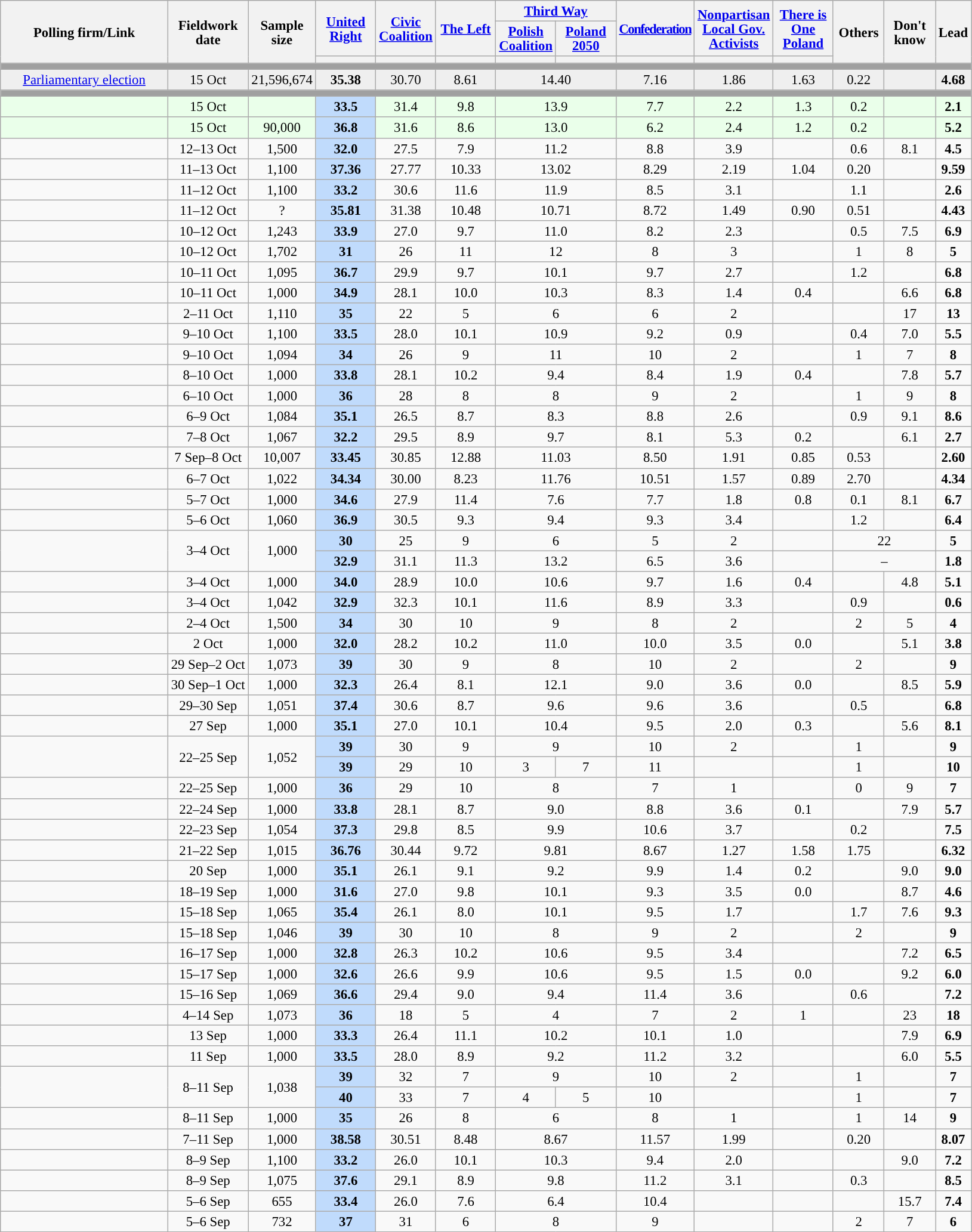<table class="wikitable sortable collapsible" style="text-align:center; font-size:95%; line-height:16px">
<tr background-color:#E9E9E9">
<th rowspan="3" style="width:180px;">Polling firm/Link</th>
<th rowspan="3" data-sort-type="date">Fieldwork<br>date</th>
<th rowspan="3" style="width:20px;">Sample<br>size</th>
<th rowspan="2" style="width:60px;" class="unsortable"><a href='#'>United<br>Right</a></th>
<th rowspan="2" style="width:60px;" class="unsortable"><a href='#'>Civic Coalition</a></th>
<th rowspan="2" style="width:60px;" class="unsortable"><a href='#'>The Left</a></th>
<th colspan="2" style="width:60px;" class="unsortable"><a href='#'>Third Way</a></th>
<th rowspan="2" style="width:60px;letter-spacing: -1px;" class="unsortable"><a href='#'>Confederation</a></th>
<th rowspan="2" style="width:60px;" class="unsortable"><a href='#'>Nonpartisan Local Gov. Activists</a></th>
<th rowspan="2" style="width:60px;" class="unsortable"><a href='#'>There is One Poland</a></th>
<th rowspan="3" data-sort-type="number" style="width:50px;">Others</th>
<th rowspan="3" data-sort-type="number" style="width:50px;">Don't know</th>
<th rowspan="3" data-sort-type="number" style="width:30px;">Lead</th>
</tr>
<tr>
<th style="width:60px;" class="unsortable"><a href='#'>Polish Coalition</a></th>
<th style="width:60px;" class="unsortable"><a href='#'>Poland 2050</a></th>
</tr>
<tr>
<th data-sort-type="number" style="height:1px; background:"></th>
<th data-sort-type="number" style="height:1px; background:"></th>
<th data-sort-type="number" style="height:1px; background:"></th>
<th data-sort-type="number" style="height:1px; background:"></th>
<th data-sort-type="number" style="height:1px; background:"></th>
<th data-sort-type="number" style="height:1px; background:"></th>
<th data-sort-type="number" style="height:1px; background:"></th>
<th data-sort-type="number" style="height:1px; background:"></th>
</tr>
<tr>
<td colspan="14" style="background:#A0A0A0"></td>
</tr>
<tr style="background:#EFEFEF;">
<td><a href='#'>Parliamentary election</a></td>
<td data-sort-value="2023-10-15">15 Oct</td>
<td>21,596,674</td>
<td style="background:"><strong>35.38</strong></td>
<td>30.70</td>
<td>8.61</td>
<td colspan="2">14.40</td>
<td>7.16</td>
<td>1.86</td>
<td>1.63</td>
<td>0.22</td>
<td></td>
<td style="background:"><strong>4.68</strong></td>
</tr>
<tr>
<td colspan="14" style="background:#A0A0A0"></td>
</tr>
<tr style="background:#EAFFEA"|>
<td></td>
<td data-sort-value="2023-10-15">15 Oct</td>
<td></td>
<td style="background:#C0DBFC;"><strong>33.5</strong></td>
<td>31.4</td>
<td>9.8</td>
<td colspan="2">13.9</td>
<td>7.7</td>
<td>2.2</td>
<td>1.3</td>
<td>0.2</td>
<td></td>
<td style="background:"><strong>2.1</strong></td>
</tr>
<tr style="background:#EAFFEA"|>
<td></td>
<td data-sort-value="2023-10-15">15 Oct</td>
<td>90,000</td>
<td style="background:#C0DBFC;"><strong>36.8</strong></td>
<td>31.6</td>
<td>8.6</td>
<td colspan="2">13.0</td>
<td>6.2</td>
<td>2.4</td>
<td>1.2</td>
<td>0.2</td>
<td></td>
<td style="background:"><strong>5.2</strong></td>
</tr>
<tr>
<td></td>
<td data-sort-value="2023-10-13">12–13 Oct</td>
<td>1,500</td>
<td style="background:#C0DBFC;"><strong>32.0</strong></td>
<td>27.5</td>
<td>7.9</td>
<td colspan="2">11.2</td>
<td>8.8</td>
<td>3.9</td>
<td></td>
<td>0.6</td>
<td>8.1</td>
<td style="background:"><strong>4.5</strong></td>
</tr>
<tr>
<td></td>
<td data-sort-value="2023-10-13">11–13 Oct</td>
<td>1,100</td>
<td style="background:#C0DBFC;"><strong>37.36</strong></td>
<td>27.77</td>
<td>10.33</td>
<td colspan="2">13.02</td>
<td>8.29</td>
<td>2.19</td>
<td>1.04</td>
<td>0.20</td>
<td></td>
<td style="background:"><strong>9.59</strong></td>
</tr>
<tr>
<td></td>
<td data-sort-value="2023-10-12">11–12 Oct</td>
<td>1,100</td>
<td style="background:#C0DBFC;"><strong>33.2</strong></td>
<td>30.6</td>
<td>11.6</td>
<td colspan="2">11.9</td>
<td>8.5</td>
<td>3.1</td>
<td></td>
<td>1.1</td>
<td></td>
<td style="background:"><strong>2.6</strong></td>
</tr>
<tr>
<td></td>
<td data-sort-value="2023-10-12">11–12 Oct</td>
<td>?</td>
<td style="background:#C0DBFC;"><strong>35.81</strong></td>
<td>31.38</td>
<td>10.48</td>
<td colspan="2">10.71</td>
<td>8.72</td>
<td>1.49</td>
<td>0.90</td>
<td>0.51</td>
<td></td>
<td style="background:"><strong>4.43</strong></td>
</tr>
<tr>
<td></td>
<td data-sort-value="2023-10-12">10–12 Oct</td>
<td>1,243</td>
<td style="background:#C0DBFC;"><strong>33.9</strong></td>
<td>27.0</td>
<td>9.7</td>
<td colspan="2">11.0</td>
<td>8.2</td>
<td>2.3</td>
<td></td>
<td>0.5</td>
<td>7.5</td>
<td style="background:"><strong>6.9</strong></td>
</tr>
<tr>
<td></td>
<td data-sort-value="2023-10-12">10–12 Oct</td>
<td>1,702</td>
<td style="background:#C0DBFC;"><strong>31</strong></td>
<td>26</td>
<td>11</td>
<td colspan="2">12</td>
<td>8</td>
<td>3</td>
<td></td>
<td>1</td>
<td>8</td>
<td style="background:"><strong>5</strong></td>
</tr>
<tr>
<td></td>
<td data-sort-value="2023-10-11">10–11 Oct</td>
<td>1,095</td>
<td style="background:#C0DBFC;"><strong>36.7</strong></td>
<td>29.9</td>
<td>9.7</td>
<td colspan="2">10.1</td>
<td>9.7</td>
<td>2.7</td>
<td></td>
<td>1.2</td>
<td></td>
<td style="background:"><strong>6.8</strong></td>
</tr>
<tr>
<td></td>
<td data-sort-value="2023-10-11">10–11 Oct</td>
<td>1,000</td>
<td style="background:#C0DBFC;"><strong>34.9</strong></td>
<td>28.1</td>
<td>10.0</td>
<td colspan="2">10.3</td>
<td>8.3</td>
<td>1.4</td>
<td>0.4</td>
<td></td>
<td>6.6</td>
<td style="background:"><strong>6.8</strong></td>
</tr>
<tr>
<td></td>
<td data-sort-value="2023-10-11">2–11 Oct</td>
<td>1,110</td>
<td style="background:#C0DBFC;"><strong>35</strong></td>
<td>22</td>
<td>5</td>
<td colspan="2">6</td>
<td>6</td>
<td>2</td>
<td></td>
<td></td>
<td>17</td>
<td style="background:"><strong>13</strong></td>
</tr>
<tr>
<td></td>
<td data-sort-value="2023-10-10">9–10 Oct</td>
<td>1,100</td>
<td style="background:#C0DBFC;"><strong>33.5</strong></td>
<td>28.0</td>
<td>10.1</td>
<td colspan="2">10.9</td>
<td>9.2</td>
<td>0.9</td>
<td></td>
<td>0.4</td>
<td>7.0</td>
<td style="background:"><strong>5.5</strong></td>
</tr>
<tr>
<td></td>
<td data-sort-value="2023-10-10">9–10 Oct</td>
<td>1,094</td>
<td style="background:#C0DBFC;"><strong>34</strong></td>
<td>26</td>
<td>9</td>
<td colspan="2">11</td>
<td>10</td>
<td>2</td>
<td></td>
<td>1</td>
<td>7</td>
<td style="background:"><strong>8</strong></td>
</tr>
<tr>
<td></td>
<td data-sort-value="2023-10-10">8–10 Oct</td>
<td>1,000</td>
<td style="background:#C0DBFC;"><strong>33.8</strong></td>
<td>28.1</td>
<td>10.2</td>
<td colspan="2">9.4</td>
<td>8.4</td>
<td>1.9</td>
<td>0.4</td>
<td></td>
<td>7.8</td>
<td style="background:"><strong>5.7</strong></td>
</tr>
<tr>
<td></td>
<td data-sort-value="2023-10-10">6–10 Oct</td>
<td>1,000</td>
<td style="background:#C0DBFC;"><strong>36</strong></td>
<td>28</td>
<td>8</td>
<td colspan="2">8</td>
<td>9</td>
<td>2</td>
<td></td>
<td>1</td>
<td>9</td>
<td style="background:"><strong>8</strong></td>
</tr>
<tr>
<td></td>
<td data-sort-value="2023-10-09">6–9 Oct</td>
<td>1,084</td>
<td style="background:#C0DBFC;"><strong>35.1</strong></td>
<td>26.5</td>
<td>8.7</td>
<td colspan="2">8.3</td>
<td>8.8</td>
<td>2.6</td>
<td></td>
<td>0.9</td>
<td>9.1</td>
<td style="background:"><strong>8.6</strong></td>
</tr>
<tr>
<td></td>
<td data-sort-value="2023-10-08">7–8 Oct</td>
<td>1,067</td>
<td style="background:#C0DBFC;"><strong>32.2</strong></td>
<td>29.5</td>
<td>8.9</td>
<td colspan="2">9.7</td>
<td>8.1</td>
<td>5.3</td>
<td>0.2</td>
<td></td>
<td>6.1</td>
<td style="background:"><strong>2.7</strong></td>
</tr>
<tr>
<td></td>
<td data-sort-value="2023-10-08">7 Sep–8 Oct</td>
<td>10,007</td>
<td style="background:#C0DBFC;"><strong>33.45</strong></td>
<td>30.85</td>
<td>12.88</td>
<td colspan="2">11.03</td>
<td>8.50</td>
<td>1.91</td>
<td>0.85</td>
<td>0.53</td>
<td></td>
<td style="background:"><strong>2.60</strong></td>
</tr>
<tr>
<td></td>
<td data-sort-value="2023-10-07">6–7 Oct</td>
<td>1,022</td>
<td style="background:#C0DBFC;"><strong>34.34</strong></td>
<td>30.00</td>
<td>8.23</td>
<td colspan="2">11.76</td>
<td>10.51</td>
<td>1.57</td>
<td>0.89</td>
<td>2.70</td>
<td></td>
<td style="background:"><strong>4.34</strong></td>
</tr>
<tr>
<td></td>
<td data-sort-value="2023-10-07">5–7 Oct</td>
<td>1,000</td>
<td style="background:#C0DBFC;"><strong>34.6</strong></td>
<td>27.9</td>
<td>11.4</td>
<td colspan="2">7.6</td>
<td>7.7</td>
<td>1.8</td>
<td>0.8</td>
<td>0.1</td>
<td>8.1</td>
<td style="background:"><strong>6.7</strong></td>
</tr>
<tr>
<td></td>
<td data-sort-value="2023-10-06">5–6 Oct</td>
<td>1,060</td>
<td style="background:#C0DBFC;"><strong>36.9</strong></td>
<td>30.5</td>
<td>9.3</td>
<td colspan="2">9.4</td>
<td>9.3</td>
<td>3.4</td>
<td></td>
<td>1.2</td>
<td></td>
<td style="background:"><strong>6.4</strong></td>
</tr>
<tr>
<td rowspan="2"></td>
<td rowspan="2" data-sort-value="2023-10-04">3–4 Oct</td>
<td rowspan="2">1,000</td>
<td style="background:#C0DBFC;"><strong>30</strong></td>
<td>25</td>
<td>9</td>
<td colspan="2">6</td>
<td>5</td>
<td>2</td>
<td></td>
<td colspan="2">22</td>
<td style="background:"><strong>5</strong></td>
</tr>
<tr>
<td style="background:#C0DBFC;"><strong>32.9</strong></td>
<td>31.1</td>
<td>11.3</td>
<td colspan="2">13.2</td>
<td>6.5</td>
<td>3.6</td>
<td></td>
<td colspan="2">–</td>
<td style="background:"><strong>1.8</strong></td>
</tr>
<tr>
<td></td>
<td data-sort-value="2023-10-04">3–4 Oct</td>
<td>1,000</td>
<td style="background:#C0DBFC;"><strong>34.0</strong></td>
<td>28.9</td>
<td>10.0</td>
<td colspan="2">10.6</td>
<td>9.7</td>
<td>1.6</td>
<td>0.4</td>
<td></td>
<td>4.8</td>
<td style="background:"><strong>5.1</strong></td>
</tr>
<tr>
<td></td>
<td data-sort-value="2023-10-04">3–4 Oct</td>
<td>1,042</td>
<td style="background:#C0DBFC;"><strong>32.9</strong></td>
<td>32.3</td>
<td>10.1</td>
<td colspan="2">11.6</td>
<td>8.9</td>
<td>3.3</td>
<td></td>
<td>0.9</td>
<td></td>
<td style="background:"><strong>0.6</strong></td>
</tr>
<tr>
<td></td>
<td data-sort-value="2023-10-03">2–4 Oct</td>
<td>1,500</td>
<td style="background:#C0DBFC;"><strong>34</strong></td>
<td>30</td>
<td>10</td>
<td colspan="2">9</td>
<td>8</td>
<td>2</td>
<td></td>
<td>2</td>
<td>5</td>
<td style="background:"><strong>4</strong></td>
</tr>
<tr>
<td></td>
<td data-sort-value="2023-10-02">2 Oct</td>
<td>1,000</td>
<td style="background:#C0DBFC;"><strong>32.0</strong></td>
<td>28.2</td>
<td>10.2</td>
<td colspan="2">11.0</td>
<td>10.0</td>
<td>3.5</td>
<td>0.0</td>
<td></td>
<td>5.1</td>
<td style="background:"><strong>3.8</strong></td>
</tr>
<tr>
<td></td>
<td data-sort-value="2023-10-02">29 Sep–2 Oct</td>
<td>1,073</td>
<td style="background:#C0DBFC;"><strong>39</strong></td>
<td>30</td>
<td>9</td>
<td colspan="2">8</td>
<td>10</td>
<td>2</td>
<td></td>
<td>2</td>
<td></td>
<td style="background:"><strong>9</strong></td>
</tr>
<tr>
<td></td>
<td data-sort-value="2023-10-01">30 Sep–1 Oct</td>
<td>1,000</td>
<td style="background:#C0DBFC;"><strong>32.3</strong></td>
<td>26.4</td>
<td>8.1</td>
<td colspan="2">12.1</td>
<td>9.0</td>
<td>3.6</td>
<td>0.0</td>
<td></td>
<td>8.5</td>
<td style="background:"><strong>5.9</strong></td>
</tr>
<tr>
<td></td>
<td data-sort-value="2023-09-30">29–30 Sep</td>
<td>1,051</td>
<td style="background:#C0DBFC;"><strong>37.4</strong></td>
<td>30.6</td>
<td>8.7</td>
<td colspan="2">9.6</td>
<td>9.6</td>
<td>3.6</td>
<td></td>
<td>0.5</td>
<td></td>
<td style="background:"><strong>6.8</strong></td>
</tr>
<tr>
<td></td>
<td data-sort-value="2023-09-27">27 Sep</td>
<td>1,000</td>
<td style="background:#C0DBFC;"><strong>35.1</strong></td>
<td>27.0</td>
<td>10.1</td>
<td colspan="2">10.4</td>
<td>9.5</td>
<td>2.0</td>
<td>0.3</td>
<td></td>
<td>5.6</td>
<td style="background:"><strong>8.1</strong></td>
</tr>
<tr>
<td rowspan="2"></td>
<td rowspan="2" data-sort-value="2023-09-25">22–25 Sep</td>
<td rowspan="2">1,052</td>
<td style="background:#C0DBFC;"><strong>39</strong></td>
<td>30</td>
<td>9</td>
<td colspan="2">9</td>
<td>10</td>
<td>2</td>
<td></td>
<td>1</td>
<td></td>
<td style="background:"><strong>9</strong></td>
</tr>
<tr>
<td style="background:#C0DBFC;"><strong>39</strong></td>
<td>29</td>
<td>10</td>
<td>3</td>
<td>7</td>
<td>11</td>
<td></td>
<td></td>
<td>1</td>
<td></td>
<td style="background:"><strong>10</strong></td>
</tr>
<tr>
<td></td>
<td data-sort-value="2023-09-25">22–25 Sep</td>
<td>1,000</td>
<td style="background:#C0DBFC;"><strong>36</strong></td>
<td>29</td>
<td>10</td>
<td colspan="2">8</td>
<td>7</td>
<td>1</td>
<td></td>
<td>0</td>
<td>9</td>
<td style="background:"><strong>7</strong></td>
</tr>
<tr>
<td></td>
<td data-sort-value="2023-09-24">22–24 Sep</td>
<td>1,000</td>
<td style="background:#C0DBFC;"><strong>33.8</strong></td>
<td>28.1</td>
<td>8.7</td>
<td colspan="2">9.0</td>
<td>8.8</td>
<td>3.6</td>
<td>0.1</td>
<td></td>
<td>7.9</td>
<td style="background:"><strong>5.7</strong></td>
</tr>
<tr>
<td></td>
<td data-sort-value="2023-09-23">22–23 Sep</td>
<td>1,054</td>
<td style="background:#C0DBFC;"><strong>37.3</strong></td>
<td>29.8</td>
<td>8.5</td>
<td colspan="2">9.9</td>
<td>10.6</td>
<td>3.7</td>
<td></td>
<td>0.2</td>
<td></td>
<td style="background:"><strong>7.5</strong></td>
</tr>
<tr>
<td></td>
<td data-sort-value="2023-09-22">21–22 Sep</td>
<td>1,015</td>
<td style="background:#C0DBFC;"><strong>36.76</strong></td>
<td>30.44</td>
<td>9.72</td>
<td colspan="2">9.81</td>
<td>8.67</td>
<td>1.27</td>
<td>1.58</td>
<td>1.75</td>
<td></td>
<td style="background:"><strong>6.32</strong></td>
</tr>
<tr>
<td></td>
<td data-sort-value="2023-09-20">20 Sep</td>
<td>1,000</td>
<td style="background:#C0DBFC;"><strong>35.1</strong></td>
<td>26.1</td>
<td>9.1</td>
<td colspan="2">9.2</td>
<td>9.9</td>
<td>1.4</td>
<td>0.2</td>
<td></td>
<td>9.0</td>
<td style="background:"><strong>9.0</strong></td>
</tr>
<tr>
<td></td>
<td data-sort-value="2023-09-19">18–19 Sep</td>
<td>1,000</td>
<td style="background:#C0DBFC;"><strong>31.6</strong></td>
<td>27.0</td>
<td>9.8</td>
<td colspan="2">10.1</td>
<td>9.3</td>
<td>3.5</td>
<td>0.0</td>
<td></td>
<td>8.7</td>
<td style="background:"><strong>4.6</strong></td>
</tr>
<tr>
<td></td>
<td data-sort-value="2023-09-18">15–18 Sep</td>
<td>1,065</td>
<td style="background:#C0DBFC;"><strong>35.4</strong></td>
<td>26.1</td>
<td>8.0</td>
<td colspan="2">10.1</td>
<td>9.5</td>
<td>1.7</td>
<td></td>
<td>1.7</td>
<td>7.6</td>
<td style="background:"><strong>9.3</strong></td>
</tr>
<tr>
<td></td>
<td data-sort-value="2023-09-18">15–18 Sep</td>
<td>1,046</td>
<td style="background:#C0DBFC;"><strong>39</strong></td>
<td>30</td>
<td>10</td>
<td colspan="2">8</td>
<td>9</td>
<td>2</td>
<td></td>
<td>2</td>
<td></td>
<td style="background:"><strong>9</strong></td>
</tr>
<tr>
<td></td>
<td data-sort-value="2023-09-17">16–17 Sep</td>
<td>1,000</td>
<td style="background:#C0DBFC;"><strong>32.8</strong></td>
<td>26.3</td>
<td>10.2</td>
<td colspan="2">10.6</td>
<td>9.5</td>
<td>3.4</td>
<td></td>
<td></td>
<td>7.2</td>
<td style="background:"><strong>6.5</strong></td>
</tr>
<tr>
<td></td>
<td data-sort-value="2023-09-17">15–17 Sep</td>
<td>1,000</td>
<td style="background:#C0DBFC;"><strong>32.6</strong></td>
<td>26.6</td>
<td>9.9</td>
<td colspan="2">10.6</td>
<td>9.5</td>
<td>1.5</td>
<td>0.0</td>
<td></td>
<td>9.2</td>
<td style="background:"><strong>6.0</strong></td>
</tr>
<tr>
<td></td>
<td data-sort-value="2023-09-16">15–16 Sep</td>
<td>1,069</td>
<td style="background:#C0DBFC;"><strong>36.6</strong></td>
<td>29.4</td>
<td>9.0</td>
<td colspan="2">9.4</td>
<td>11.4</td>
<td>3.6</td>
<td></td>
<td>0.6</td>
<td></td>
<td style="background:"><strong>7.2</strong></td>
</tr>
<tr>
<td></td>
<td data-sort-value="2023-09-14">4–14 Sep</td>
<td>1,073</td>
<td style="background:#C0DBFC;"><strong>36</strong></td>
<td>18</td>
<td>5</td>
<td colspan="2">4</td>
<td>7</td>
<td>2</td>
<td>1</td>
<td></td>
<td>23</td>
<td style="background:"><strong>18</strong></td>
</tr>
<tr>
<td></td>
<td data-sort-value="2023-09-13">13 Sep</td>
<td>1,000</td>
<td style="background:#C0DBFC;"><strong>33.3</strong></td>
<td>26.4</td>
<td>11.1</td>
<td colspan="2">10.2</td>
<td>10.1</td>
<td>1.0</td>
<td></td>
<td></td>
<td>7.9</td>
<td style="background:"><strong>6.9</strong></td>
</tr>
<tr>
<td></td>
<td data-sort-value="2023-09-11">11 Sep</td>
<td>1,000</td>
<td style="background:#C0DBFC;"><strong>33.5</strong></td>
<td>28.0</td>
<td>8.9</td>
<td colspan="2">9.2</td>
<td>11.2</td>
<td>3.2</td>
<td></td>
<td></td>
<td>6.0</td>
<td style="background:"><strong>5.5</strong></td>
</tr>
<tr>
<td rowspan="2"></td>
<td rowspan="2" data-sort-value="2023-09-11">8–11 Sep</td>
<td rowspan="2">1,038</td>
<td style="background:#C0DBFC;"><strong>39</strong></td>
<td>32</td>
<td>7</td>
<td colspan="2">9</td>
<td>10</td>
<td>2</td>
<td></td>
<td>1</td>
<td></td>
<td style="background:"><strong>7</strong></td>
</tr>
<tr>
<td style="background:#C0DBFC;"><strong>40</strong></td>
<td>33</td>
<td>7</td>
<td>4</td>
<td>5</td>
<td>10</td>
<td></td>
<td></td>
<td>1</td>
<td></td>
<td style="background:"><strong>7</strong></td>
</tr>
<tr>
<td></td>
<td data-sort-value="2023-09-11">8–11 Sep</td>
<td>1,000</td>
<td style="background:#C0DBFC;"><strong>35</strong></td>
<td>26</td>
<td>8</td>
<td colspan="2">6</td>
<td>8</td>
<td>1</td>
<td></td>
<td>1</td>
<td>14</td>
<td style="background:"><strong>9</strong></td>
</tr>
<tr>
<td></td>
<td data-sort-value="2023-09-11">7–11 Sep</td>
<td>1,000</td>
<td style="background:#C0DBFC;"><strong>38.58</strong></td>
<td>30.51</td>
<td>8.48</td>
<td colspan="2">8.67</td>
<td>11.57</td>
<td>1.99</td>
<td></td>
<td>0.20</td>
<td></td>
<td style="background:"><strong>8.07</strong></td>
</tr>
<tr>
<td></td>
<td data-sort-value="2023-09-09">8–9 Sep</td>
<td>1,100</td>
<td style="background:#C0DBFC;"><strong>33.2</strong></td>
<td>26.0</td>
<td>10.1</td>
<td colspan="2">10.3</td>
<td>9.4</td>
<td>2.0</td>
<td></td>
<td></td>
<td>9.0</td>
<td style="background:"><strong>7.2</strong></td>
</tr>
<tr>
<td></td>
<td data-sort-value="2023-09-09">8–9 Sep</td>
<td>1,075</td>
<td style="background:#C0DBFC;"><strong>37.6</strong></td>
<td>29.1</td>
<td>8.9</td>
<td colspan="2">9.8</td>
<td>11.2</td>
<td>3.1</td>
<td></td>
<td>0.3</td>
<td></td>
<td style="background:"><strong>8.5</strong></td>
</tr>
<tr>
<td></td>
<td data-sort-value="2023-09-06">5–6 Sep</td>
<td>655</td>
<td style="background:#C0DBFC;"><strong>33.4</strong></td>
<td>26.0</td>
<td>7.6</td>
<td colspan="2">6.4</td>
<td>10.4</td>
<td></td>
<td></td>
<td></td>
<td>15.7</td>
<td style="background:"><strong>7.4</strong></td>
</tr>
<tr>
<td></td>
<td data-sort-value="2023-09-06">5–6 Sep</td>
<td>732</td>
<td style="background:#C0DBFC;"><strong>37</strong></td>
<td>31</td>
<td>6</td>
<td colspan="2">8</td>
<td>9</td>
<td></td>
<td></td>
<td>2</td>
<td>7</td>
<td style="background:"><strong>6</strong></td>
</tr>
</table>
